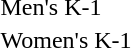<table>
<tr>
<td>Men's K-1</td>
<td></td>
<td></td>
<td></td>
</tr>
<tr>
<td>Women's K-1</td>
<td></td>
<td></td>
<td></td>
</tr>
</table>
